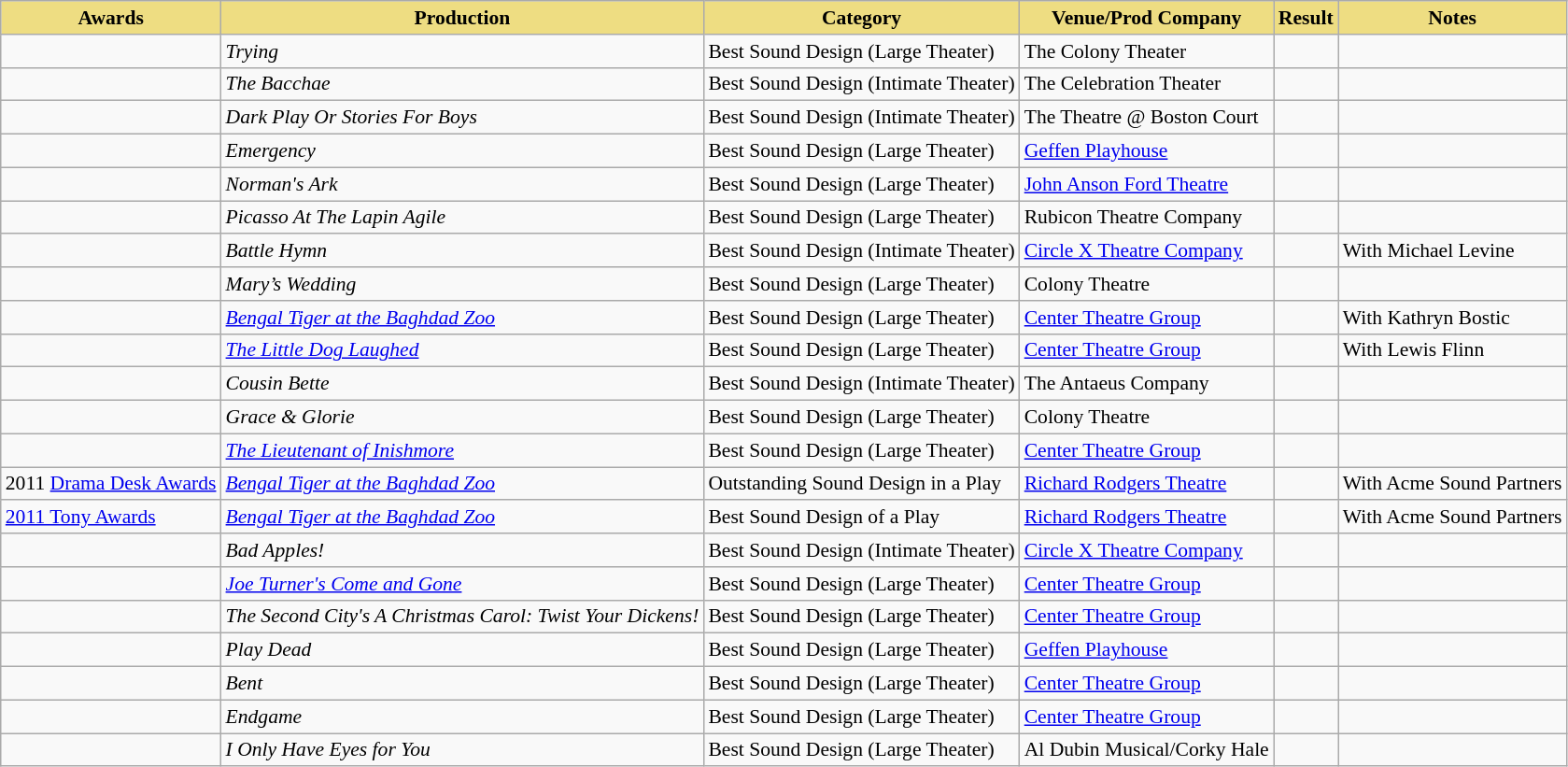<table class="sortable wikitable" style="font-size:90%;">
<tr>
<th style="background:#EEDD82;">Awards</th>
<th style="background:#EEDD82;">Production</th>
<th style="background:#EEDD82;">Category</th>
<th style="background:#EEDD82;">Venue/Prod Company</th>
<th style="background:#EEDD82;">Result</th>
<th style="background:#EEDD82;" class="unsortable">Notes</th>
</tr>
<tr>
<td></td>
<td><em>Trying</em></td>
<td>Best Sound Design (Large Theater)</td>
<td>The Colony Theater</td>
<td></td>
<td></td>
</tr>
<tr>
<td></td>
<td><em>The Bacchae</em></td>
<td>Best Sound Design (Intimate Theater)</td>
<td>The Celebration Theater</td>
<td></td>
<td></td>
</tr>
<tr>
<td></td>
<td><em>Dark Play Or Stories For Boys</em></td>
<td>Best Sound Design (Intimate Theater)</td>
<td>The Theatre @ Boston Court</td>
<td></td>
<td></td>
</tr>
<tr>
<td></td>
<td><em>Emergency</em></td>
<td>Best Sound Design (Large Theater)</td>
<td><a href='#'>Geffen Playhouse</a></td>
<td></td>
<td></td>
</tr>
<tr>
<td></td>
<td><em>Norman's Ark</em></td>
<td>Best Sound Design (Large Theater)</td>
<td><a href='#'>John Anson Ford Theatre</a></td>
<td></td>
<td></td>
</tr>
<tr>
<td></td>
<td><em>Picasso At The Lapin Agile</em></td>
<td>Best Sound Design (Large Theater)</td>
<td>Rubicon Theatre Company</td>
<td></td>
<td></td>
</tr>
<tr>
<td></td>
<td><em>Battle Hymn</em></td>
<td>Best Sound Design (Intimate Theater)</td>
<td><a href='#'>Circle X Theatre Company</a></td>
<td></td>
<td>With Michael Levine</td>
</tr>
<tr>
<td></td>
<td><em>Mary’s Wedding</em></td>
<td>Best Sound Design (Large Theater)</td>
<td>Colony Theatre</td>
<td></td>
<td></td>
</tr>
<tr>
<td></td>
<td><em><a href='#'>Bengal Tiger at the Baghdad Zoo</a></em></td>
<td>Best Sound Design (Large Theater)</td>
<td><a href='#'>Center Theatre Group</a></td>
<td></td>
<td>With Kathryn Bostic</td>
</tr>
<tr>
<td></td>
<td><em><a href='#'>The Little Dog Laughed</a></em></td>
<td>Best Sound Design (Large Theater)</td>
<td><a href='#'>Center Theatre Group</a></td>
<td></td>
<td>With Lewis Flinn</td>
</tr>
<tr>
<td></td>
<td><em>Cousin Bette</em></td>
<td>Best Sound Design (Intimate Theater)</td>
<td>The Antaeus Company</td>
<td></td>
<td></td>
</tr>
<tr>
<td></td>
<td><em>Grace & Glorie</em></td>
<td>Best Sound Design (Large Theater)</td>
<td>Colony Theatre</td>
<td></td>
<td></td>
</tr>
<tr>
<td></td>
<td><em><a href='#'>The Lieutenant of Inishmore</a></em></td>
<td>Best Sound Design (Large Theater)</td>
<td><a href='#'>Center Theatre Group</a></td>
<td></td>
<td></td>
</tr>
<tr>
<td>2011 <a href='#'>Drama Desk Awards</a></td>
<td><em><a href='#'>Bengal Tiger at the Baghdad Zoo</a></em></td>
<td>Outstanding Sound Design in a Play</td>
<td><a href='#'>Richard Rodgers Theatre</a></td>
<td></td>
<td>With Acme Sound Partners</td>
</tr>
<tr>
<td><a href='#'>2011 Tony Awards</a></td>
<td><em><a href='#'>Bengal Tiger at the Baghdad Zoo</a></em></td>
<td>Best Sound Design of a Play</td>
<td><a href='#'>Richard Rodgers Theatre</a></td>
<td></td>
<td>With Acme Sound Partners</td>
</tr>
<tr>
<td></td>
<td><em>Bad Apples!</em></td>
<td>Best Sound Design (Intimate Theater)</td>
<td><a href='#'>Circle X Theatre Company</a></td>
<td></td>
<td></td>
</tr>
<tr>
<td></td>
<td><em><a href='#'>Joe Turner's Come and Gone</a></em></td>
<td>Best Sound Design (Large Theater)</td>
<td><a href='#'>Center Theatre Group</a></td>
<td></td>
<td></td>
</tr>
<tr>
<td></td>
<td><em>The Second City's A Christmas Carol: Twist Your Dickens!</em></td>
<td>Best Sound Design (Large Theater)</td>
<td><a href='#'>Center Theatre Group</a></td>
<td></td>
<td></td>
</tr>
<tr>
<td></td>
<td><em>Play Dead</em></td>
<td>Best Sound Design (Large Theater)</td>
<td><a href='#'>Geffen Playhouse</a></td>
<td></td>
<td></td>
</tr>
<tr>
<td></td>
<td><em>Bent</em></td>
<td>Best Sound Design (Large Theater)</td>
<td><a href='#'>Center Theatre Group</a></td>
<td></td>
<td></td>
</tr>
<tr>
<td></td>
<td><em>Endgame</em></td>
<td>Best Sound Design (Large Theater)</td>
<td><a href='#'>Center Theatre Group</a></td>
<td></td>
<td></td>
</tr>
<tr>
<td></td>
<td><em>I Only Have Eyes for You</em></td>
<td>Best Sound Design (Large Theater)</td>
<td>Al Dubin Musical/Corky Hale</td>
<td></td>
<td></td>
</tr>
</table>
